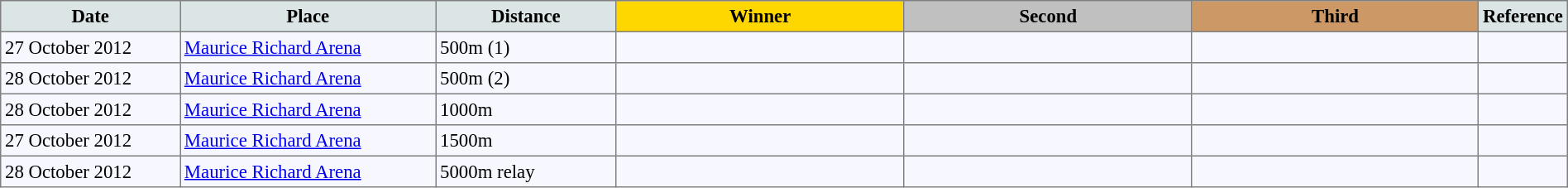<table bgcolor="#f7f8ff" cellpadding="3" cellspacing="0" border="1" style="font-size: 95%; border: gray solid 1px; border-collapse: collapse;">
<tr bgcolor="#CCCCCC">
<td align="center" bgcolor="#DCE5E5" width="150"><strong>Date</strong></td>
<td align="center" bgcolor="#DCE5E5" width="220"><strong>Place</strong></td>
<td align="center" bgcolor="#DCE5E5" width="150"><strong>Distance</strong></td>
<td align="center" bgcolor="gold" width="250"><strong>Winner</strong></td>
<td align="center" bgcolor="silver" width="250"><strong>Second</strong></td>
<td align="center" bgcolor="CC9966" width="250"><strong>Third</strong></td>
<td align="center" bgcolor="#DCE5E5" width="30"><strong>Reference</strong></td>
</tr>
<tr align="left">
<td>27 October 2012</td>
<td><a href='#'>Maurice Richard Arena</a></td>
<td>500m (1)</td>
<td></td>
<td></td>
<td></td>
<td></td>
</tr>
<tr align="left">
<td>28 October 2012</td>
<td><a href='#'>Maurice Richard Arena</a></td>
<td>500m (2)</td>
<td></td>
<td></td>
<td></td>
<td></td>
</tr>
<tr align="left">
<td>28 October 2012</td>
<td><a href='#'>Maurice Richard Arena</a></td>
<td>1000m</td>
<td></td>
<td></td>
<td></td>
<td></td>
</tr>
<tr align="left">
<td>27 October 2012</td>
<td><a href='#'>Maurice Richard Arena</a></td>
<td>1500m</td>
<td></td>
<td></td>
<td></td>
<td></td>
</tr>
<tr align="left">
<td>28 October 2012</td>
<td><a href='#'>Maurice Richard Arena</a></td>
<td>5000m relay</td>
<td></td>
<td></td>
<td></td>
<td></td>
</tr>
</table>
